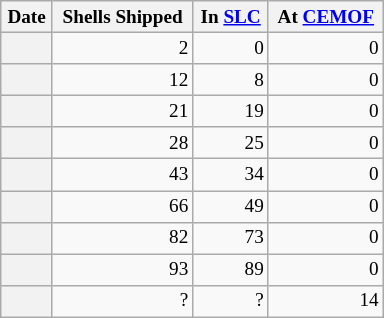<table class="wikitable mw-collapsible collapsed floatright" style="width:20em; text-align:right; font-size:80%;">
<tr>
<th>Date</th>
<th>Shells Shipped</th>
<th>In <a href='#'>SLC</a></th>
<th>At <a href='#'>CEMOF</a></th>
</tr>
<tr>
<th></th>
<td>2</td>
<td>0</td>
<td>0</td>
</tr>
<tr>
<th></th>
<td>12</td>
<td>8</td>
<td>0</td>
</tr>
<tr>
<th></th>
<td>21</td>
<td>19</td>
<td>0</td>
</tr>
<tr>
<th></th>
<td>28</td>
<td>25</td>
<td>0</td>
</tr>
<tr>
<th></th>
<td>43</td>
<td>34</td>
<td>0</td>
</tr>
<tr>
<th></th>
<td>66</td>
<td>49</td>
<td>0</td>
</tr>
<tr>
<th></th>
<td>82</td>
<td>73</td>
<td>0</td>
</tr>
<tr>
<th></th>
<td>93</td>
<td>89</td>
<td>0</td>
</tr>
<tr>
<th></th>
<td>?</td>
<td>?</td>
<td>14</td>
</tr>
</table>
